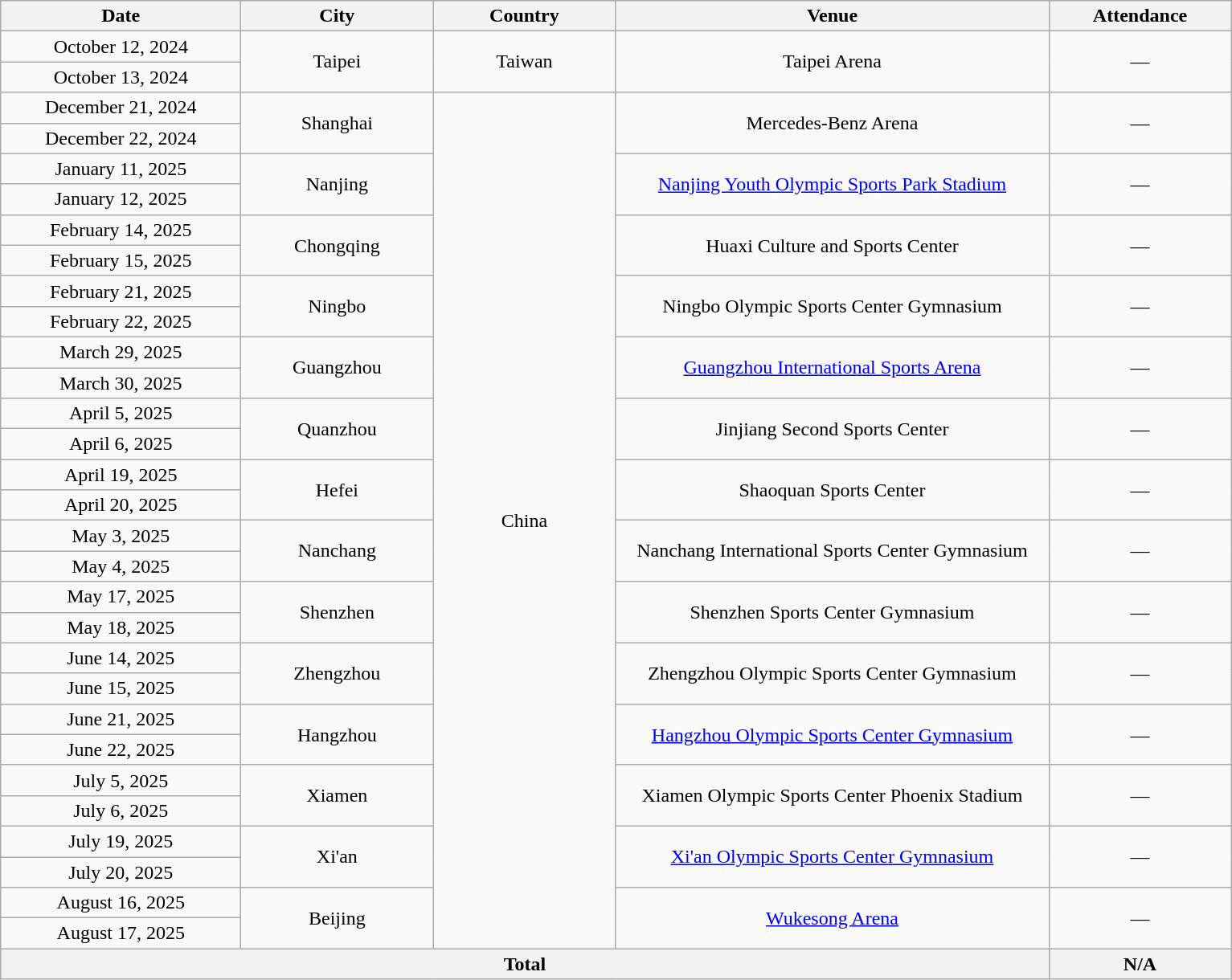<table class="wikitable" style="text-align:center;">
<tr>
<th scope="col" style="width:12em;">Date</th>
<th scope="col" style="width:9.5em;">City</th>
<th scope="col" style="width:9em;">Country</th>
<th scope="col" style="width:22em;">Venue</th>
<th scope="col" style="width:9em;">Attendance</th>
</tr>
<tr>
<td>October 12, 2024</td>
<td rowspan="2">Taipei</td>
<td rowspan="2">Taiwan</td>
<td rowspan="2">Taipei Arena</td>
<td rowspan="2">—</td>
</tr>
<tr>
<td>October 13, 2024</td>
</tr>
<tr>
<td>December 21, 2024</td>
<td rowspan="2">Shanghai</td>
<td rowspan="28">China</td>
<td rowspan="2">Mercedes-Benz Arena</td>
<td rowspan="2">—</td>
</tr>
<tr>
<td>December 22, 2024</td>
</tr>
<tr>
<td>January 11, 2025</td>
<td rowspan="2">Nanjing</td>
<td rowspan="2"><a href='#'>Nanjing Youth Olympic Sports Park Stadium</a></td>
<td rowspan="2">—</td>
</tr>
<tr>
<td>January 12, 2025</td>
</tr>
<tr>
<td>February 14, 2025</td>
<td rowspan="2">Chongqing</td>
<td rowspan="2">Huaxi Culture and Sports Center</td>
<td rowspan="2">—</td>
</tr>
<tr>
<td>February 15, 2025</td>
</tr>
<tr>
<td>February 21, 2025</td>
<td rowspan="2">Ningbo</td>
<td rowspan="2">Ningbo Olympic Sports Center Gymnasium</td>
<td rowspan="2">—</td>
</tr>
<tr>
<td>February 22, 2025</td>
</tr>
<tr>
<td>March 29, 2025</td>
<td rowspan="2">Guangzhou</td>
<td rowspan="2"><a href='#'>Guangzhou International Sports Arena</a></td>
<td rowspan="2">—</td>
</tr>
<tr>
<td>March 30, 2025</td>
</tr>
<tr>
<td>April 5, 2025</td>
<td rowspan="2">Quanzhou</td>
<td rowspan="2">Jinjiang Second Sports Center</td>
<td rowspan="2">—</td>
</tr>
<tr>
<td>April 6, 2025</td>
</tr>
<tr>
<td>April 19, 2025</td>
<td rowspan="2">Hefei</td>
<td rowspan="2">Shaoquan Sports Center</td>
<td rowspan="2">—</td>
</tr>
<tr>
<td>April 20, 2025</td>
</tr>
<tr>
<td>May 3, 2025</td>
<td rowspan="2">Nanchang</td>
<td rowspan="2">Nanchang International Sports Center Gymnasium</td>
<td rowspan="2">—</td>
</tr>
<tr>
<td>May 4, 2025</td>
</tr>
<tr>
<td>May 17, 2025</td>
<td rowspan="2">Shenzhen</td>
<td rowspan="2">Shenzhen Sports Center Gymnasium</td>
<td rowspan="2">—</td>
</tr>
<tr>
<td>May 18, 2025</td>
</tr>
<tr>
<td>June 14, 2025</td>
<td rowspan="2">Zhengzhou</td>
<td rowspan="2">Zhengzhou Olympic Sports Center Gymnasium</td>
<td rowspan="2">—</td>
</tr>
<tr>
<td>June 15, 2025</td>
</tr>
<tr>
<td>June 21, 2025</td>
<td rowspan="2">Hangzhou</td>
<td rowspan="2"><a href='#'>Hangzhou Olympic Sports Center Gymnasium</a></td>
<td rowspan="2">—</td>
</tr>
<tr>
<td>June 22, 2025</td>
</tr>
<tr>
<td>July 5, 2025</td>
<td rowspan="2">Xiamen</td>
<td rowspan="2">Xiamen Olympic Sports Center Phoenix Stadium</td>
<td rowspan="2">—</td>
</tr>
<tr>
<td>July 6, 2025</td>
</tr>
<tr>
<td>July 19, 2025</td>
<td rowspan="2">Xi'an</td>
<td rowspan="2"><a href='#'>Xi'an Olympic Sports Center Gymnasium</a></td>
<td rowspan="2">—</td>
</tr>
<tr>
<td>July 20, 2025</td>
</tr>
<tr>
<td>August 16, 2025</td>
<td rowspan="2">Beijing</td>
<td rowspan="2"><a href='#'>Wukesong Arena</a></td>
<td rowspan="2">—</td>
</tr>
<tr>
<td>August 17, 2025</td>
</tr>
<tr>
<th colspan="4">Total</th>
<th>N/A</th>
</tr>
</table>
